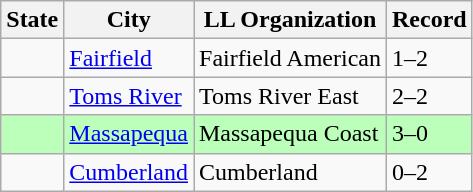<table class="wikitable">
<tr>
<th>State</th>
<th>City</th>
<th>LL Organization</th>
<th>Record</th>
</tr>
<tr>
<td><strong></strong></td>
<td><a href='#'>Fairfield</a></td>
<td>Fairfield American</td>
<td>1–2</td>
</tr>
<tr>
<td><strong></strong></td>
<td><a href='#'>Toms River</a></td>
<td>Toms River East</td>
<td>2–2</td>
</tr>
<tr bgcolor="bbffbb">
<td><strong></strong></td>
<td><a href='#'>Massapequa</a></td>
<td>Massapequa Coast</td>
<td>3–0</td>
</tr>
<tr>
<td><strong></strong></td>
<td><a href='#'>Cumberland</a></td>
<td>Cumberland</td>
<td>0–2</td>
</tr>
</table>
